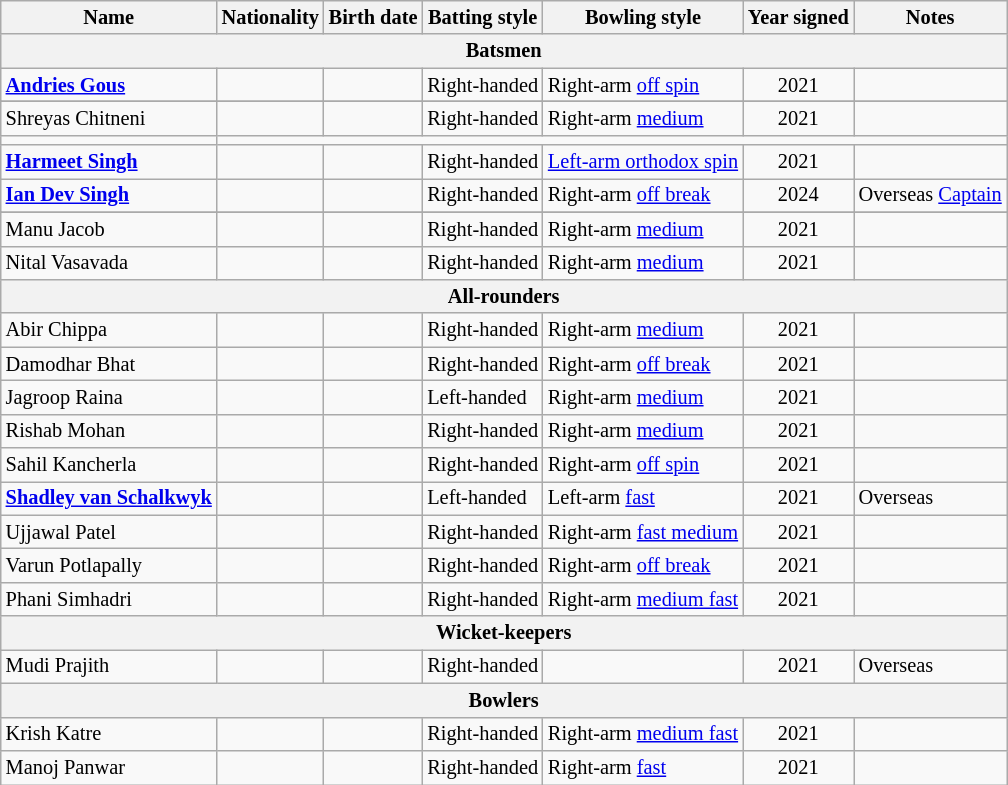<table class="wikitable" style="font-size:85%;">
<tr>
<th>Name</th>
<th>Nationality</th>
<th>Birth date</th>
<th>Batting style</th>
<th>Bowling style</th>
<th>Year signed</th>
<th>Notes</th>
</tr>
<tr>
<th colspan="7" style="text-align:center;">Batsmen</th>
</tr>
<tr>
<td><strong><a href='#'>Andries Gous</a></strong></td>
<td></td>
<td></td>
<td>Right-handed</td>
<td>Right-arm <a href='#'>off spin</a></td>
<td style="text-align:center;">2021</td>
<td></td>
</tr>
<tr>
</tr>
<tr>
<td>Shreyas Chitneni</td>
<td></td>
<td></td>
<td>Right-handed</td>
<td>Right-arm <a href='#'>medium</a></td>
<td style="text-align:center;">2021</td>
<td></td>
</tr>
<tr>
<td></td>
</tr>
<tr>
<td><strong><a href='#'>Harmeet Singh</a></strong></td>
<td></td>
<td></td>
<td>Right-handed</td>
<td><a href='#'>Left-arm orthodox spin</a></td>
<td style="text-align:center;">2021</td>
<td></td>
</tr>
<tr>
<td><strong><a href='#'>Ian Dev Singh </a></strong></td>
<td></td>
<td></td>
<td>Right-handed</td>
<td>Right-arm <a href='#'>off break</a></td>
<td style="text-align:center;">2024</td>
<td>Overseas <a href='#'>Captain</a></td>
</tr>
<tr>
</tr>
<tr>
<td>Manu Jacob</td>
<td></td>
<td></td>
<td>Right-handed</td>
<td>Right-arm <a href='#'>medium</a></td>
<td style="text-align:center;">2021</td>
<td></td>
</tr>
<tr>
<td>Nital Vasavada</td>
<td></td>
<td></td>
<td>Right-handed</td>
<td>Right-arm <a href='#'>medium</a></td>
<td style="text-align:center;">2021</td>
<td></td>
</tr>
<tr>
<th colspan="7" style="text-align:center;">All-rounders</th>
</tr>
<tr>
<td>Abir Chippa</td>
<td></td>
<td></td>
<td>Right-handed</td>
<td>Right-arm <a href='#'>medium</a></td>
<td style="text-align:center;">2021</td>
<td></td>
</tr>
<tr>
<td>Damodhar Bhat</td>
<td></td>
<td></td>
<td>Right-handed</td>
<td>Right-arm <a href='#'>off break</a></td>
<td style="text-align:center;">2021</td>
<td></td>
</tr>
<tr>
<td>Jagroop Raina</td>
<td></td>
<td></td>
<td>Left-handed</td>
<td>Right-arm <a href='#'>medium</a></td>
<td style="text-align:center;">2021</td>
<td></td>
</tr>
<tr>
<td>Rishab Mohan</td>
<td></td>
<td></td>
<td>Right-handed</td>
<td>Right-arm <a href='#'>medium</a></td>
<td style="text-align:center;">2021</td>
<td></td>
</tr>
<tr>
<td>Sahil Kancherla</td>
<td></td>
<td></td>
<td>Right-handed</td>
<td>Right-arm <a href='#'>off spin</a></td>
<td style="text-align:center;">2021</td>
<td></td>
</tr>
<tr>
<td><strong><a href='#'>Shadley van Schalkwyk</a></strong></td>
<td></td>
<td></td>
<td>Left-handed</td>
<td>Left-arm <a href='#'>fast</a></td>
<td style="text-align:center;">2021</td>
<td>Overseas</td>
</tr>
<tr>
<td>Ujjawal Patel</td>
<td></td>
<td></td>
<td>Right-handed</td>
<td>Right-arm <a href='#'>fast medium</a></td>
<td style="text-align:center;">2021</td>
<td></td>
</tr>
<tr>
<td>Varun Potlapally</td>
<td></td>
<td></td>
<td>Right-handed</td>
<td>Right-arm <a href='#'>off break</a></td>
<td style="text-align:center;">2021</td>
<td></td>
</tr>
<tr>
<td>Phani Simhadri</td>
<td></td>
<td></td>
<td>Right-handed</td>
<td>Right-arm <a href='#'>medium fast</a></td>
<td style="text-align:center;">2021</td>
<td></td>
</tr>
<tr>
<th colspan="7" style="text-align:center;">Wicket-keepers</th>
</tr>
<tr>
<td>Mudi Prajith</td>
<td></td>
<td></td>
<td>Right-handed</td>
<td></td>
<td style="text-align:center;">2021</td>
<td>Overseas</td>
</tr>
<tr>
<th colspan="7" style="text-align:center;">Bowlers</th>
</tr>
<tr>
<td>Krish Katre</td>
<td></td>
<td></td>
<td>Right-handed</td>
<td>Right-arm <a href='#'>medium fast</a></td>
<td style="text-align:center;">2021</td>
<td></td>
</tr>
<tr>
<td>Manoj Panwar</td>
<td></td>
<td></td>
<td>Right-handed</td>
<td>Right-arm <a href='#'>fast</a></td>
<td style="text-align:center;">2021</td>
<td></td>
</tr>
</table>
